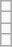<table class="wikitable">
<tr>
<td></td>
</tr>
<tr>
<td></td>
</tr>
<tr>
<td></td>
</tr>
<tr>
<td></td>
</tr>
</table>
